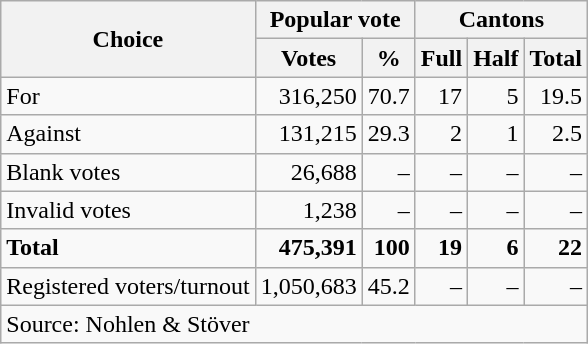<table class=wikitable style=text-align:right>
<tr>
<th rowspan=2>Choice</th>
<th colspan=2>Popular vote</th>
<th colspan=3>Cantons</th>
</tr>
<tr>
<th>Votes</th>
<th>%</th>
<th>Full</th>
<th>Half</th>
<th>Total</th>
</tr>
<tr>
<td align=left>For</td>
<td>316,250</td>
<td>70.7</td>
<td>17</td>
<td>5</td>
<td>19.5</td>
</tr>
<tr>
<td align=left>Against</td>
<td>131,215</td>
<td>29.3</td>
<td>2</td>
<td>1</td>
<td>2.5</td>
</tr>
<tr>
<td align=left>Blank votes</td>
<td>26,688</td>
<td>–</td>
<td>–</td>
<td>–</td>
<td>–</td>
</tr>
<tr>
<td align=left>Invalid votes</td>
<td>1,238</td>
<td>–</td>
<td>–</td>
<td>–</td>
<td>–</td>
</tr>
<tr>
<td align=left><strong>Total</strong></td>
<td><strong>475,391</strong></td>
<td><strong>100</strong></td>
<td><strong>19</strong></td>
<td><strong>6</strong></td>
<td><strong>22</strong></td>
</tr>
<tr>
<td align=left>Registered voters/turnout</td>
<td>1,050,683</td>
<td>45.2</td>
<td>–</td>
<td>–</td>
<td>–</td>
</tr>
<tr>
<td align=left colspan=6>Source: Nohlen & Stöver</td>
</tr>
</table>
